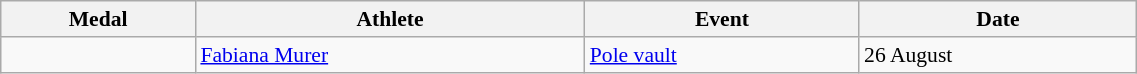<table class="wikitable" style="font-size:90%" width=60%>
<tr>
<th>Medal</th>
<th>Athlete</th>
<th>Event</th>
<th>Date</th>
</tr>
<tr>
<td></td>
<td><a href='#'>Fabiana Murer</a></td>
<td><a href='#'>Pole vault</a></td>
<td>26 August</td>
</tr>
</table>
